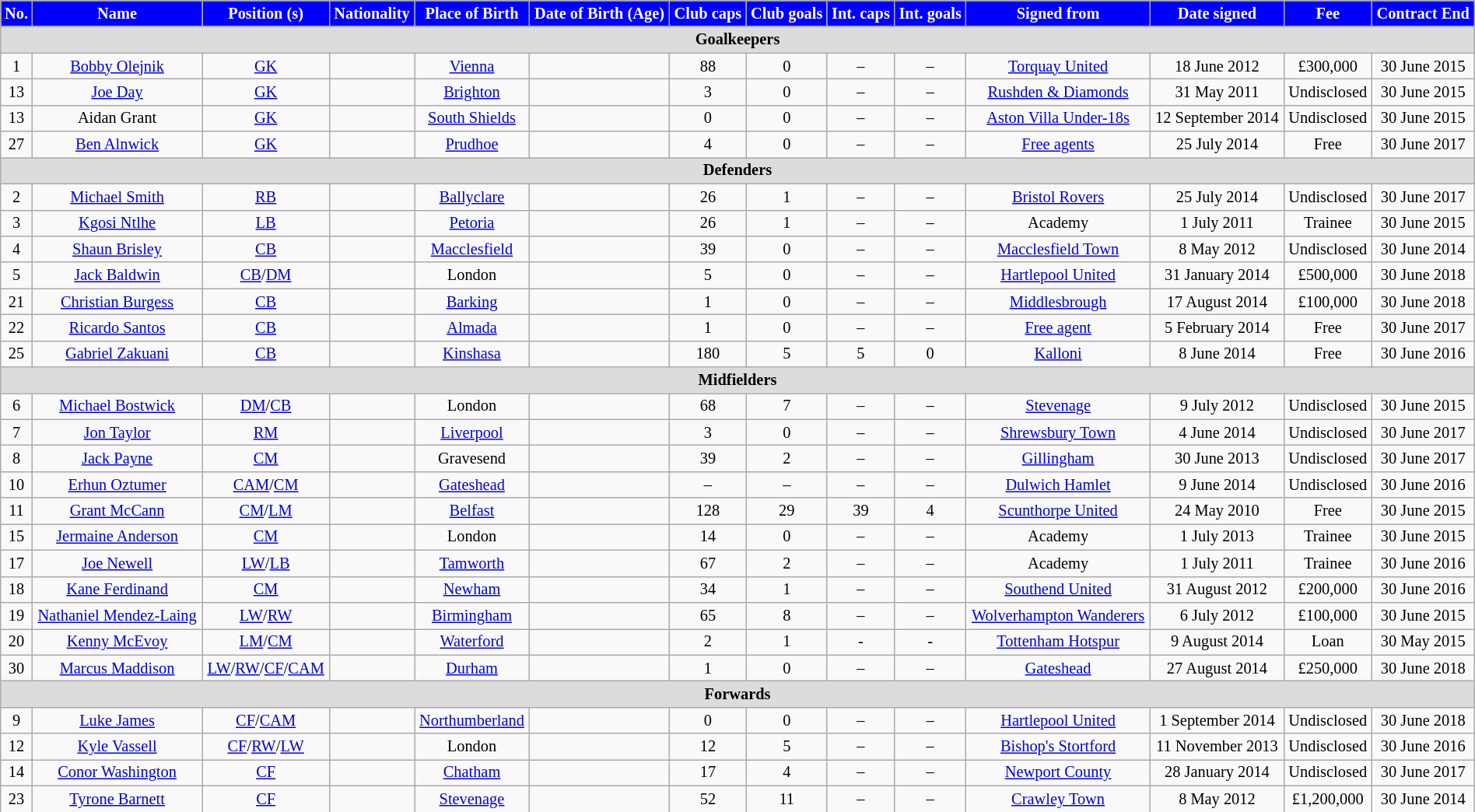<table class="wikitable" style="text-align:center; font-size:85%; width:100%;">
<tr>
<th style="background:blue; color:white; text-align:center;">No.</th>
<th style="background:blue; color:white; text-align:center;">Name</th>
<th style="background:blue; color:white; text-align:center;">Position (s)</th>
<th style="background:blue; color:white; text-align:center;">Nationality</th>
<th style="background:blue; color:white; text-align:center;">Place of Birth</th>
<th style="background:blue; color:white; text-align:center;">Date of Birth (Age)</th>
<th style="background:blue; color:white; text-align:center;">Club caps</th>
<th style="background:blue; color:white; text-align:center;">Club goals</th>
<th style="background:blue; color:white; text-align:center;">Int. caps</th>
<th style="background:blue; color:white; text-align:center;">Int. goals</th>
<th style="background:blue; color:white; text-align:center;">Signed from</th>
<th style="background:blue; color:white; text-align:center;">Date signed</th>
<th style="background:blue; color:white; text-align:center;">Fee</th>
<th style="background:blue; color:white; text-align:center;">Contract End</th>
</tr>
<tr>
<th colspan="14" style="background:#dcdcdc; text-align:center;">Goalkeepers</th>
</tr>
<tr>
<td>1</td>
<td><a href='#'>Bobby Olejnik</a></td>
<td><a href='#'>GK</a></td>
<td></td>
<td><a href='#'>Vienna</a></td>
<td></td>
<td>88</td>
<td>0</td>
<td>–</td>
<td>–</td>
<td><a href='#'>Torquay United</a></td>
<td>18 June 2012</td>
<td>£300,000</td>
<td>30 June 2015</td>
</tr>
<tr>
<td>13</td>
<td><a href='#'>Joe Day</a></td>
<td><a href='#'>GK</a></td>
<td></td>
<td><a href='#'>Brighton</a></td>
<td></td>
<td>3</td>
<td>0</td>
<td>–</td>
<td>–</td>
<td><a href='#'>Rushden & Diamonds</a></td>
<td>31 May 2011</td>
<td>Undisclosed</td>
<td>30 June 2015</td>
</tr>
<tr>
<td>13</td>
<td>Aidan Grant</td>
<td><a href='#'>GK</a></td>
<td></td>
<td><a href='#'>South Shields</a></td>
<td></td>
<td>0</td>
<td>0</td>
<td>–</td>
<td>–</td>
<td><a href='#'>Aston Villa Under-18s</a></td>
<td>12 September 2014</td>
<td>Undisclosed</td>
<td>30 June 2015</td>
</tr>
<tr>
<td>27</td>
<td><a href='#'>Ben Alnwick</a></td>
<td><a href='#'>GK</a></td>
<td></td>
<td><a href='#'>Prudhoe</a></td>
<td></td>
<td>4</td>
<td>0</td>
<td>–</td>
<td>–</td>
<td><a href='#'>Free agents</a></td>
<td>25 July 2014</td>
<td>Free</td>
<td>30 June 2017</td>
</tr>
<tr>
<th colspan="14" style="background:#dcdcdc; text-align:center;">Defenders</th>
</tr>
<tr>
<td>2</td>
<td><a href='#'>Michael Smith</a></td>
<td><a href='#'>RB</a></td>
<td></td>
<td><a href='#'>Ballyclare</a></td>
<td></td>
<td>26</td>
<td>1</td>
<td>–</td>
<td>–</td>
<td><a href='#'>Bristol Rovers</a></td>
<td>25 July 2014</td>
<td>Undisclosed</td>
<td>30 June 2017</td>
</tr>
<tr>
<td>3</td>
<td><a href='#'>Kgosi Ntlhe</a></td>
<td><a href='#'>LB</a></td>
<td></td>
<td><a href='#'>Petoria</a></td>
<td></td>
<td>26</td>
<td>1</td>
<td>–</td>
<td>–</td>
<td>Academy</td>
<td>1 July 2011</td>
<td>Trainee</td>
<td>30 June 2015</td>
</tr>
<tr>
<td>4</td>
<td><a href='#'>Shaun Brisley</a></td>
<td><a href='#'>CB</a></td>
<td></td>
<td><a href='#'>Macclesfield</a></td>
<td></td>
<td>39</td>
<td>0</td>
<td>–</td>
<td>–</td>
<td><a href='#'>Macclesfield Town</a></td>
<td>8 May 2012</td>
<td>Undisclosed</td>
<td>30 June 2014</td>
</tr>
<tr>
<td>5</td>
<td><a href='#'>Jack Baldwin</a></td>
<td><a href='#'>CB</a>/<a href='#'>DM</a></td>
<td></td>
<td>London</td>
<td></td>
<td>5</td>
<td>0</td>
<td>–</td>
<td>–</td>
<td><a href='#'>Hartlepool United</a></td>
<td>31 January 2014</td>
<td>£500,000</td>
<td>30 June 2018</td>
</tr>
<tr>
<td>21</td>
<td><a href='#'>Christian Burgess</a></td>
<td><a href='#'>CB</a></td>
<td></td>
<td><a href='#'>Barking</a></td>
<td></td>
<td>1</td>
<td>0</td>
<td>–</td>
<td>–</td>
<td><a href='#'>Middlesbrough</a></td>
<td>17 August 2014</td>
<td>£100,000</td>
<td>30 June 2018</td>
</tr>
<tr>
<td>22</td>
<td><a href='#'>Ricardo Santos</a></td>
<td><a href='#'>CB</a></td>
<td></td>
<td><a href='#'>Almada</a></td>
<td></td>
<td>1</td>
<td>0</td>
<td>–</td>
<td>–</td>
<td><a href='#'>Free agent</a></td>
<td>5 February 2014</td>
<td>Free</td>
<td>30 June 2017</td>
</tr>
<tr>
<td>25</td>
<td><a href='#'>Gabriel Zakuani</a></td>
<td><a href='#'>CB</a></td>
<td></td>
<td><a href='#'>Kinshasa</a></td>
<td></td>
<td>180</td>
<td>5</td>
<td>5</td>
<td>0</td>
<td><a href='#'>Kalloni</a></td>
<td>8 June 2014</td>
<td>Free</td>
<td>30 June 2016</td>
</tr>
<tr>
<th colspan="14" style="background:#dcdcdc; text-align:center;">Midfielders</th>
</tr>
<tr>
<td>6</td>
<td><a href='#'>Michael Bostwick</a></td>
<td><a href='#'>DM</a>/<a href='#'>CB</a></td>
<td></td>
<td>London</td>
<td></td>
<td>68</td>
<td>7</td>
<td>–</td>
<td>–</td>
<td><a href='#'>Stevenage</a></td>
<td>9 July 2012</td>
<td>Undisclosed</td>
<td>30 June 2015</td>
</tr>
<tr>
<td>7</td>
<td><a href='#'>Jon Taylor</a></td>
<td><a href='#'>RM</a></td>
<td></td>
<td><a href='#'>Liverpool</a></td>
<td></td>
<td>3</td>
<td>0</td>
<td>–</td>
<td>–</td>
<td><a href='#'>Shrewsbury Town</a></td>
<td>4 June 2014</td>
<td>Undisclosed</td>
<td>30 June 2017</td>
</tr>
<tr>
<td>8</td>
<td><a href='#'>Jack Payne</a></td>
<td><a href='#'>CM</a></td>
<td></td>
<td>Gravesend</td>
<td></td>
<td>39</td>
<td>2</td>
<td>–</td>
<td>–</td>
<td><a href='#'>Gillingham</a></td>
<td>30 June 2013</td>
<td>Undisclosed</td>
<td>30 June 2017</td>
</tr>
<tr>
<td>10</td>
<td><a href='#'>Erhun Oztumer</a></td>
<td><a href='#'>CAM</a>/<a href='#'>CM</a></td>
<td></td>
<td><a href='#'>Gateshead</a></td>
<td></td>
<td>–</td>
<td>–</td>
<td>–</td>
<td>–</td>
<td><a href='#'>Dulwich Hamlet</a></td>
<td>9 June 2014</td>
<td>Undisclosed</td>
<td>30 June 2016</td>
</tr>
<tr>
<td>11</td>
<td><a href='#'>Grant McCann</a></td>
<td><a href='#'>CM</a>/<a href='#'>LM</a></td>
<td></td>
<td><a href='#'>Belfast</a></td>
<td></td>
<td>128</td>
<td>29</td>
<td>39</td>
<td>4</td>
<td><a href='#'>Scunthorpe United</a></td>
<td>24 May 2010</td>
<td>Free</td>
<td>30 June 2015</td>
</tr>
<tr>
<td>15</td>
<td><a href='#'>Jermaine Anderson</a></td>
<td><a href='#'>CM</a></td>
<td></td>
<td>London</td>
<td></td>
<td>14</td>
<td>0</td>
<td>–</td>
<td>–</td>
<td>Academy</td>
<td>1 July 2013</td>
<td>Trainee</td>
<td>30 June 2015</td>
</tr>
<tr>
<td>17</td>
<td><a href='#'>Joe Newell</a></td>
<td><a href='#'>LW</a>/<a href='#'>LB</a></td>
<td></td>
<td><a href='#'>Tamworth</a></td>
<td></td>
<td>67</td>
<td>2</td>
<td>–</td>
<td>–</td>
<td>Academy</td>
<td>1 July 2011</td>
<td>Trainee</td>
<td>30 June 2016</td>
</tr>
<tr>
<td>18</td>
<td><a href='#'>Kane Ferdinand</a></td>
<td><a href='#'>CM</a></td>
<td></td>
<td><a href='#'>Newham</a></td>
<td></td>
<td>34</td>
<td>1</td>
<td>–</td>
<td>–</td>
<td><a href='#'>Southend United</a></td>
<td>31 August 2012</td>
<td>£200,000</td>
<td>30 June 2016</td>
</tr>
<tr>
<td>19</td>
<td><a href='#'>Nathaniel Mendez-Laing</a></td>
<td><a href='#'>LW</a>/<a href='#'>RW</a></td>
<td></td>
<td><a href='#'>Birmingham</a></td>
<td></td>
<td>65</td>
<td>8</td>
<td>–</td>
<td>–</td>
<td><a href='#'>Wolverhampton Wanderers</a></td>
<td>6 July 2012</td>
<td>£100,000</td>
<td>30 June 2015</td>
</tr>
<tr>
<td>20</td>
<td><a href='#'>Kenny McEvoy</a></td>
<td><a href='#'>LM</a>/<a href='#'>CM</a></td>
<td></td>
<td><a href='#'>Waterford</a></td>
<td></td>
<td>2</td>
<td>1</td>
<td>-</td>
<td>-</td>
<td><a href='#'>Tottenham Hotspur</a></td>
<td>9 August 2014</td>
<td>Loan</td>
<td>30 May 2015</td>
</tr>
<tr>
<td>30</td>
<td><a href='#'>Marcus Maddison</a></td>
<td><a href='#'>LW</a>/<a href='#'>RW</a>/<a href='#'>CF</a>/<a href='#'>CAM</a></td>
<td></td>
<td><a href='#'>Durham</a></td>
<td></td>
<td>1</td>
<td>0</td>
<td>–</td>
<td>–</td>
<td><a href='#'>Gateshead</a></td>
<td>27 August 2014</td>
<td>£250,000</td>
<td>30 June 2018</td>
</tr>
<tr>
<th colspan="14" style="background:#dcdcdc; text-align:center;">Forwards</th>
</tr>
<tr>
<td>9</td>
<td><a href='#'>Luke James</a></td>
<td><a href='#'>CF</a>/<a href='#'>CAM</a></td>
<td></td>
<td><a href='#'>Northumberland</a></td>
<td></td>
<td>0</td>
<td>0</td>
<td>–</td>
<td>–</td>
<td><a href='#'>Hartlepool United</a></td>
<td>1 September 2014</td>
<td>Undisclosed</td>
<td>30 June 2018</td>
</tr>
<tr>
<td>12</td>
<td><a href='#'>Kyle Vassell</a></td>
<td><a href='#'>CF</a>/<a href='#'>RW</a>/<a href='#'>LW</a></td>
<td></td>
<td>London</td>
<td></td>
<td>12</td>
<td>5</td>
<td>–</td>
<td>–</td>
<td><a href='#'>Bishop's Stortford</a></td>
<td>11 November 2013</td>
<td>Undisclosed</td>
<td>30 June 2016</td>
</tr>
<tr>
<td>14</td>
<td><a href='#'>Conor Washington</a></td>
<td><a href='#'>CF</a></td>
<td></td>
<td><a href='#'>Chatham</a></td>
<td></td>
<td>17</td>
<td>4</td>
<td>–</td>
<td>–</td>
<td><a href='#'>Newport County</a></td>
<td>28 January 2014</td>
<td>Undisclosed</td>
<td>30 June 2017</td>
</tr>
<tr>
<td>23</td>
<td><a href='#'>Tyrone Barnett</a></td>
<td><a href='#'>CF</a></td>
<td></td>
<td><a href='#'>Stevenage</a></td>
<td></td>
<td>52</td>
<td>11</td>
<td>–</td>
<td>–</td>
<td><a href='#'>Crawley Town</a></td>
<td>8 May 2012</td>
<td>£1,200,000</td>
<td>30 June 2014</td>
</tr>
</table>
